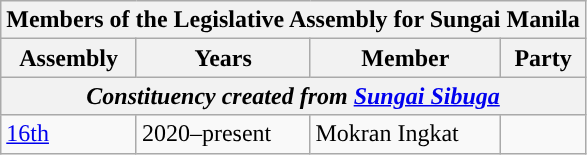<table class=wikitable>
<tr>
<th colspan=4>Members of the Legislative Assembly for Sungai Manila</th>
</tr>
<tr>
<th>Assembly</th>
<th>Years</th>
<th>Member</th>
<th>Party</th>
</tr>
<tr>
<th colspan=4 align=center><em>Constituency created from <a href='#'>Sungai Sibuga</a></em></th>
</tr>
<tr>
<td><a href='#'>16th</a></td>
<td>2020–present</td>
<td>Mokran Ingkat</td>
<td></td>
</tr>
</table>
